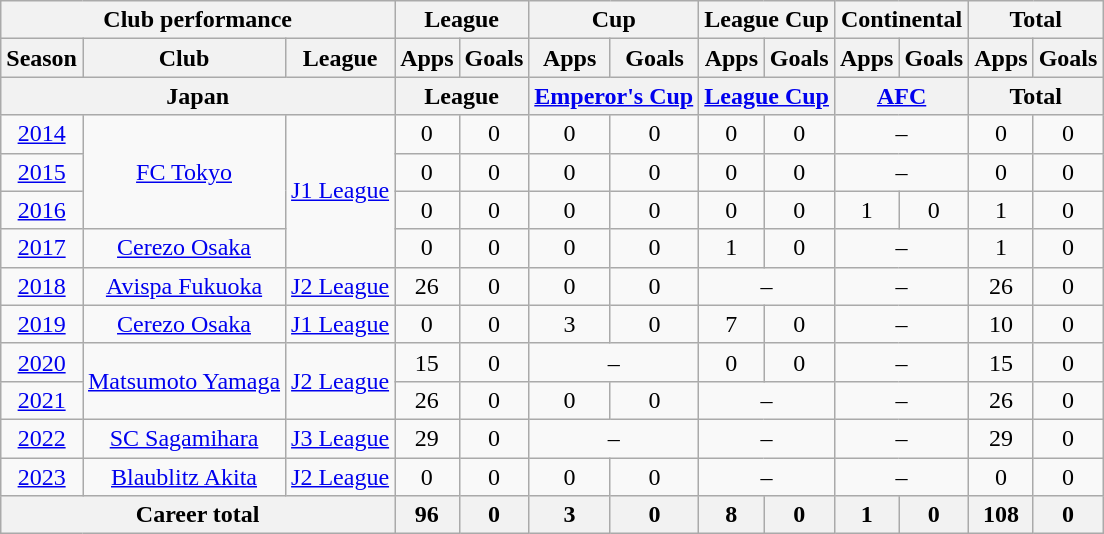<table class="wikitable" style="text-align:center">
<tr>
<th colspan=3>Club performance</th>
<th colspan=2>League</th>
<th colspan=2>Cup</th>
<th colspan=2>League Cup</th>
<th colspan=2>Continental</th>
<th colspan=2>Total</th>
</tr>
<tr>
<th>Season</th>
<th>Club</th>
<th>League</th>
<th>Apps</th>
<th>Goals</th>
<th>Apps</th>
<th>Goals</th>
<th>Apps</th>
<th>Goals</th>
<th>Apps</th>
<th>Goals</th>
<th>Apps</th>
<th>Goals</th>
</tr>
<tr>
<th colspan=3>Japan</th>
<th colspan=2>League</th>
<th colspan=2><a href='#'>Emperor's Cup</a></th>
<th colspan=2><a href='#'>League Cup</a></th>
<th colspan=2><a href='#'>AFC</a></th>
<th colspan=2>Total</th>
</tr>
<tr>
<td><a href='#'>2014</a></td>
<td rowspan="3"><a href='#'>FC Tokyo</a></td>
<td rowspan="4"><a href='#'>J1 League</a></td>
<td>0</td>
<td>0</td>
<td>0</td>
<td>0</td>
<td>0</td>
<td>0</td>
<td colspan="2">–</td>
<td>0</td>
<td>0</td>
</tr>
<tr>
<td><a href='#'>2015</a></td>
<td>0</td>
<td>0</td>
<td>0</td>
<td>0</td>
<td>0</td>
<td>0</td>
<td colspan="2">–</td>
<td>0</td>
<td>0</td>
</tr>
<tr>
<td><a href='#'>2016</a></td>
<td>0</td>
<td>0</td>
<td>0</td>
<td>0</td>
<td>0</td>
<td>0</td>
<td>1</td>
<td>0</td>
<td>1</td>
<td>0</td>
</tr>
<tr>
<td><a href='#'>2017</a></td>
<td><a href='#'>Cerezo Osaka</a></td>
<td>0</td>
<td>0</td>
<td>0</td>
<td>0</td>
<td>1</td>
<td>0</td>
<td colspan="2">–</td>
<td>1</td>
<td>0</td>
</tr>
<tr>
<td><a href='#'>2018</a></td>
<td><a href='#'>Avispa Fukuoka</a></td>
<td><a href='#'>J2 League</a></td>
<td>26</td>
<td>0</td>
<td>0</td>
<td>0</td>
<td colspan="2">–</td>
<td colspan="2">–</td>
<td>26</td>
<td>0</td>
</tr>
<tr>
<td><a href='#'>2019</a></td>
<td><a href='#'>Cerezo Osaka</a></td>
<td><a href='#'>J1 League</a></td>
<td>0</td>
<td>0</td>
<td>3</td>
<td>0</td>
<td>7</td>
<td>0</td>
<td colspan="2">–</td>
<td>10</td>
<td>0</td>
</tr>
<tr>
<td><a href='#'>2020</a></td>
<td rowspan="2"><a href='#'>Matsumoto Yamaga</a></td>
<td rowspan="2"><a href='#'>J2 League</a></td>
<td>15</td>
<td>0</td>
<td colspan="2">–</td>
<td>0</td>
<td>0</td>
<td colspan="2">–</td>
<td>15</td>
<td>0</td>
</tr>
<tr>
<td><a href='#'>2021</a></td>
<td>26</td>
<td>0</td>
<td>0</td>
<td>0</td>
<td colspan="2">–</td>
<td colspan="2">–</td>
<td>26</td>
<td>0</td>
</tr>
<tr>
<td><a href='#'>2022</a></td>
<td rowspan="1"><a href='#'>SC Sagamihara</a></td>
<td rowspan="1"><a href='#'>J3 League</a></td>
<td>29</td>
<td>0</td>
<td colspan="2">–</td>
<td colspan="2">–</td>
<td colspan="2">–</td>
<td>29</td>
<td>0</td>
</tr>
<tr>
<td><a href='#'>2023</a></td>
<td rowspan="1"><a href='#'>Blaublitz Akita</a></td>
<td rowspan="1"><a href='#'>J2 League</a></td>
<td>0</td>
<td>0</td>
<td>0</td>
<td>0</td>
<td colspan="2">–</td>
<td colspan="2">–</td>
<td>0</td>
<td>0</td>
</tr>
<tr>
<th colspan=3>Career total</th>
<th>96</th>
<th>0</th>
<th>3</th>
<th>0</th>
<th>8</th>
<th>0</th>
<th>1</th>
<th>0</th>
<th>108</th>
<th>0</th>
</tr>
</table>
